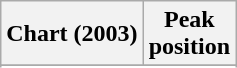<table class="wikitable sortable plainrowheaders">
<tr>
<th>Chart (2003)</th>
<th>Peak<br>position</th>
</tr>
<tr>
</tr>
<tr>
</tr>
<tr>
</tr>
<tr>
</tr>
</table>
